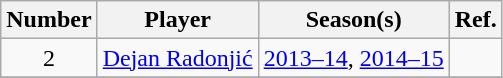<table class="wikitable">
<tr>
<th>Number</th>
<th>Player</th>
<th>Season(s)</th>
<th>Ref.</th>
</tr>
<tr>
<td style="text-align:center;">2</td>
<td> <a href='#'>Dejan Radonjić</a></td>
<td><a href='#'>2013–14</a>, <a href='#'>2014–15</a></td>
<td></td>
</tr>
<tr>
</tr>
</table>
